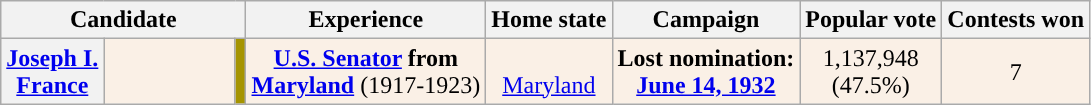<table class="wikitable sortable" style="text-align:center;">
<tr>
<th colspan="3">Candidate</th>
<th class="unsortable">Experience</th>
<th>Home state</th>
<th data-sort-type="date">Campaign</th>
<th>Popular vote</th>
<th>Contests won</th>
</tr>
<tr style="background:linen;">
<th data-sort-="Hoover"><a href='#'>Joseph I.</a><br><a href='#'>France</a></th>
<td style="min-width:80px;"></td>
<td style="background:#a59400;"></td>
<td><strong><a href='#'>U.S. Senator</a> from</strong><br><strong><a href='#'>Maryland</a></strong> 
(1917-1923)</td>
<td><br><a href='#'>Maryland</a></td>
<td><strong>Lost nomination:</strong><br><strong><a href='#'>June 14, 1932</a></strong></td>
<td>1,137,948<br>(47.5%)</td>
<td>7</td>
</tr>
</table>
